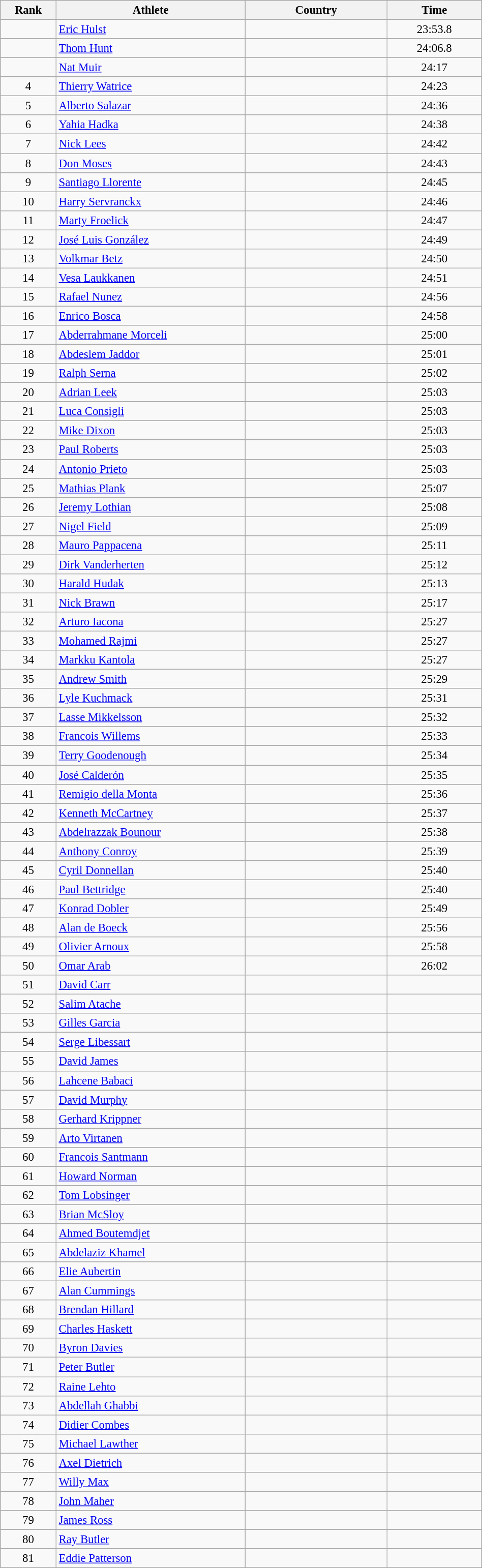<table class="wikitable sortable" style=" text-align:center; font-size:95%;" width="50%">
<tr>
<th width=5%>Rank</th>
<th width=20%>Athlete</th>
<th width=15%>Country</th>
<th width=10%>Time</th>
</tr>
<tr>
<td align=center></td>
<td align=left><a href='#'>Eric Hulst</a></td>
<td align=left></td>
<td>23:53.8</td>
</tr>
<tr>
<td align=center></td>
<td align=left><a href='#'>Thom Hunt</a></td>
<td align=left></td>
<td>24:06.8</td>
</tr>
<tr>
<td align=center></td>
<td align=left><a href='#'>Nat Muir</a></td>
<td align=left></td>
<td>24:17</td>
</tr>
<tr>
<td align=center>4</td>
<td align=left><a href='#'>Thierry Watrice</a></td>
<td align=left></td>
<td>24:23</td>
</tr>
<tr>
<td align=center>5</td>
<td align=left><a href='#'>Alberto Salazar</a></td>
<td align=left></td>
<td>24:36</td>
</tr>
<tr>
<td align=center>6</td>
<td align=left><a href='#'>Yahia Hadka</a></td>
<td align=left></td>
<td>24:38</td>
</tr>
<tr>
<td align=center>7</td>
<td align=left><a href='#'>Nick Lees</a></td>
<td align=left></td>
<td>24:42</td>
</tr>
<tr>
<td align=center>8</td>
<td align=left><a href='#'>Don Moses</a></td>
<td align=left></td>
<td>24:43</td>
</tr>
<tr>
<td align=center>9</td>
<td align=left><a href='#'>Santiago Llorente</a></td>
<td align=left></td>
<td>24:45</td>
</tr>
<tr>
<td align=center>10</td>
<td align=left><a href='#'>Harry Servranckx</a></td>
<td align=left></td>
<td>24:46</td>
</tr>
<tr>
<td align=center>11</td>
<td align=left><a href='#'>Marty Froelick</a></td>
<td align=left></td>
<td>24:47</td>
</tr>
<tr>
<td align=center>12</td>
<td align=left><a href='#'>José Luis González</a></td>
<td align=left></td>
<td>24:49</td>
</tr>
<tr>
<td align=center>13</td>
<td align=left><a href='#'>Volkmar Betz</a></td>
<td align=left></td>
<td>24:50</td>
</tr>
<tr>
<td align=center>14</td>
<td align=left><a href='#'>Vesa Laukkanen</a></td>
<td align=left></td>
<td>24:51</td>
</tr>
<tr>
<td align=center>15</td>
<td align=left><a href='#'>Rafael Nunez</a></td>
<td align=left></td>
<td>24:56</td>
</tr>
<tr>
<td align=center>16</td>
<td align=left><a href='#'>Enrico Bosca</a></td>
<td align=left></td>
<td>24:58</td>
</tr>
<tr>
<td align=center>17</td>
<td align=left><a href='#'>Abderrahmane Morceli</a></td>
<td align=left></td>
<td>25:00</td>
</tr>
<tr>
<td align=center>18</td>
<td align=left><a href='#'>Abdeslem Jaddor</a></td>
<td align=left></td>
<td>25:01</td>
</tr>
<tr>
<td align=center>19</td>
<td align=left><a href='#'>Ralph Serna</a></td>
<td align=left></td>
<td>25:02</td>
</tr>
<tr>
<td align=center>20</td>
<td align=left><a href='#'>Adrian Leek</a></td>
<td align=left></td>
<td>25:03</td>
</tr>
<tr>
<td align=center>21</td>
<td align=left><a href='#'>Luca Consigli</a></td>
<td align=left></td>
<td>25:03</td>
</tr>
<tr>
<td align=center>22</td>
<td align=left><a href='#'>Mike Dixon</a></td>
<td align=left></td>
<td>25:03</td>
</tr>
<tr>
<td align=center>23</td>
<td align=left><a href='#'>Paul Roberts</a></td>
<td align=left></td>
<td>25:03</td>
</tr>
<tr>
<td align=center>24</td>
<td align=left><a href='#'>Antonio Prieto</a></td>
<td align=left></td>
<td>25:03</td>
</tr>
<tr>
<td align=center>25</td>
<td align=left><a href='#'>Mathias Plank</a></td>
<td align=left></td>
<td>25:07</td>
</tr>
<tr>
<td align=center>26</td>
<td align=left><a href='#'>Jeremy Lothian</a></td>
<td align=left></td>
<td>25:08</td>
</tr>
<tr>
<td align=center>27</td>
<td align=left><a href='#'>Nigel Field</a></td>
<td align=left></td>
<td>25:09</td>
</tr>
<tr>
<td align=center>28</td>
<td align=left><a href='#'>Mauro Pappacena</a></td>
<td align=left></td>
<td>25:11</td>
</tr>
<tr>
<td align=center>29</td>
<td align=left><a href='#'>Dirk Vanderherten</a></td>
<td align=left></td>
<td>25:12</td>
</tr>
<tr>
<td align=center>30</td>
<td align=left><a href='#'>Harald Hudak</a></td>
<td align=left></td>
<td>25:13</td>
</tr>
<tr>
<td align=center>31</td>
<td align=left><a href='#'>Nick Brawn</a></td>
<td align=left></td>
<td>25:17</td>
</tr>
<tr>
<td align=center>32</td>
<td align=left><a href='#'>Arturo Iacona</a></td>
<td align=left></td>
<td>25:27</td>
</tr>
<tr>
<td align=center>33</td>
<td align=left><a href='#'>Mohamed Rajmi</a></td>
<td align=left></td>
<td>25:27</td>
</tr>
<tr>
<td align=center>34</td>
<td align=left><a href='#'>Markku Kantola</a></td>
<td align=left></td>
<td>25:27</td>
</tr>
<tr>
<td align=center>35</td>
<td align=left><a href='#'>Andrew Smith</a></td>
<td align=left></td>
<td>25:29</td>
</tr>
<tr>
<td align=center>36</td>
<td align=left><a href='#'>Lyle Kuchmack</a></td>
<td align=left></td>
<td>25:31</td>
</tr>
<tr>
<td align=center>37</td>
<td align=left><a href='#'>Lasse Mikkelsson</a></td>
<td align=left></td>
<td>25:32</td>
</tr>
<tr>
<td align=center>38</td>
<td align=left><a href='#'>Francois Willems</a></td>
<td align=left></td>
<td>25:33</td>
</tr>
<tr>
<td align=center>39</td>
<td align=left><a href='#'>Terry Goodenough</a></td>
<td align=left></td>
<td>25:34</td>
</tr>
<tr>
<td align=center>40</td>
<td align=left><a href='#'>José Calderón</a></td>
<td align=left></td>
<td>25:35</td>
</tr>
<tr>
<td align=center>41</td>
<td align=left><a href='#'>Remigio della Monta</a></td>
<td align=left></td>
<td>25:36</td>
</tr>
<tr>
<td align=center>42</td>
<td align=left><a href='#'>Kenneth McCartney</a></td>
<td align=left></td>
<td>25:37</td>
</tr>
<tr>
<td align=center>43</td>
<td align=left><a href='#'>Abdelrazzak Bounour</a></td>
<td align=left></td>
<td>25:38</td>
</tr>
<tr>
<td align=center>44</td>
<td align=left><a href='#'>Anthony Conroy</a></td>
<td align=left></td>
<td>25:39</td>
</tr>
<tr>
<td align=center>45</td>
<td align=left><a href='#'>Cyril Donnellan</a></td>
<td align=left></td>
<td>25:40</td>
</tr>
<tr>
<td align=center>46</td>
<td align=left><a href='#'>Paul Bettridge</a></td>
<td align=left></td>
<td>25:40</td>
</tr>
<tr>
<td align=center>47</td>
<td align=left><a href='#'>Konrad Dobler</a></td>
<td align=left></td>
<td>25:49</td>
</tr>
<tr>
<td align=center>48</td>
<td align=left><a href='#'>Alan de Boeck</a></td>
<td align=left></td>
<td>25:56</td>
</tr>
<tr>
<td align=center>49</td>
<td align=left><a href='#'>Olivier Arnoux</a></td>
<td align=left></td>
<td>25:58</td>
</tr>
<tr>
<td align=center>50</td>
<td align=left><a href='#'>Omar Arab</a></td>
<td align=left></td>
<td>26:02</td>
</tr>
<tr>
<td align=center>51</td>
<td align=left><a href='#'>David Carr</a></td>
<td align=left></td>
<td></td>
</tr>
<tr>
<td align=center>52</td>
<td align=left><a href='#'>Salim Atache</a></td>
<td align=left></td>
<td></td>
</tr>
<tr>
<td align=center>53</td>
<td align=left><a href='#'>Gilles Garcia</a></td>
<td align=left></td>
<td></td>
</tr>
<tr>
<td align=center>54</td>
<td align=left><a href='#'>Serge Libessart</a></td>
<td align=left></td>
<td></td>
</tr>
<tr>
<td align=center>55</td>
<td align=left><a href='#'>David James</a></td>
<td align=left></td>
<td></td>
</tr>
<tr>
<td align=center>56</td>
<td align=left><a href='#'>Lahcene Babaci</a></td>
<td align=left></td>
<td></td>
</tr>
<tr>
<td align=center>57</td>
<td align=left><a href='#'>David Murphy</a></td>
<td align=left></td>
<td></td>
</tr>
<tr>
<td align=center>58</td>
<td align=left><a href='#'>Gerhard Krippner</a></td>
<td align=left></td>
<td></td>
</tr>
<tr>
<td align=center>59</td>
<td align=left><a href='#'>Arto Virtanen</a></td>
<td align=left></td>
<td></td>
</tr>
<tr>
<td align=center>60</td>
<td align=left><a href='#'>Francois Santmann</a></td>
<td align=left></td>
<td></td>
</tr>
<tr>
<td align=center>61</td>
<td align=left><a href='#'>Howard Norman</a></td>
<td align=left></td>
<td></td>
</tr>
<tr>
<td align=center>62</td>
<td align=left><a href='#'>Tom Lobsinger</a></td>
<td align=left></td>
<td></td>
</tr>
<tr>
<td align=center>63</td>
<td align=left><a href='#'>Brian McSloy</a></td>
<td align=left></td>
<td></td>
</tr>
<tr>
<td align=center>64</td>
<td align=left><a href='#'>Ahmed Boutemdjet</a></td>
<td align=left></td>
<td></td>
</tr>
<tr>
<td align=center>65</td>
<td align=left><a href='#'>Abdelaziz Khamel</a></td>
<td align=left></td>
<td></td>
</tr>
<tr>
<td align=center>66</td>
<td align=left><a href='#'>Elie Aubertin</a></td>
<td align=left></td>
<td></td>
</tr>
<tr>
<td align=center>67</td>
<td align=left><a href='#'>Alan Cummings</a></td>
<td align=left></td>
<td></td>
</tr>
<tr>
<td align=center>68</td>
<td align=left><a href='#'>Brendan Hillard</a></td>
<td align=left></td>
<td></td>
</tr>
<tr>
<td align=center>69</td>
<td align=left><a href='#'>Charles Haskett</a></td>
<td align=left></td>
<td></td>
</tr>
<tr>
<td align=center>70</td>
<td align=left><a href='#'>Byron Davies</a></td>
<td align=left></td>
<td></td>
</tr>
<tr>
<td align=center>71</td>
<td align=left><a href='#'>Peter Butler</a></td>
<td align=left></td>
<td></td>
</tr>
<tr>
<td align=center>72</td>
<td align=left><a href='#'>Raine Lehto</a></td>
<td align=left></td>
<td></td>
</tr>
<tr>
<td align=center>73</td>
<td align=left><a href='#'>Abdellah Ghabbi</a></td>
<td align=left></td>
<td></td>
</tr>
<tr>
<td align=center>74</td>
<td align=left><a href='#'>Didier Combes</a></td>
<td align=left></td>
<td></td>
</tr>
<tr>
<td align=center>75</td>
<td align=left><a href='#'>Michael Lawther</a></td>
<td align=left></td>
<td></td>
</tr>
<tr>
<td align=center>76</td>
<td align=left><a href='#'>Axel Dietrich</a></td>
<td align=left></td>
<td></td>
</tr>
<tr>
<td align=center>77</td>
<td align=left><a href='#'>Willy Max</a></td>
<td align=left></td>
<td></td>
</tr>
<tr>
<td align=center>78</td>
<td align=left><a href='#'>John Maher</a></td>
<td align=left></td>
<td></td>
</tr>
<tr>
<td align=center>79</td>
<td align=left><a href='#'>James Ross</a></td>
<td align=left></td>
<td></td>
</tr>
<tr>
<td align=center>80</td>
<td align=left><a href='#'>Ray Butler</a></td>
<td align=left></td>
<td></td>
</tr>
<tr>
<td align=center>81</td>
<td align=left><a href='#'>Eddie Patterson</a></td>
<td align=left></td>
<td></td>
</tr>
</table>
